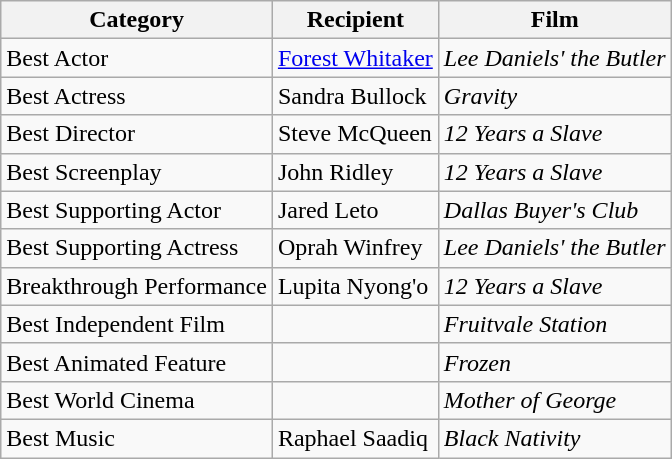<table class="wikitable">
<tr>
<th>Category</th>
<th>Recipient</th>
<th>Film</th>
</tr>
<tr>
<td>Best Actor</td>
<td><a href='#'>Forest Whitaker</a></td>
<td><em>Lee Daniels' the Butler</em></td>
</tr>
<tr>
<td>Best Actress</td>
<td>Sandra Bullock</td>
<td><em>Gravity</em></td>
</tr>
<tr>
<td>Best Director</td>
<td>Steve McQueen</td>
<td><em>12 Years a Slave</em></td>
</tr>
<tr>
<td>Best Screenplay</td>
<td>John Ridley</td>
<td><em>12 Years a Slave</em></td>
</tr>
<tr>
<td>Best Supporting Actor</td>
<td>Jared Leto</td>
<td><em>Dallas Buyer's Club</em></td>
</tr>
<tr>
<td>Best Supporting Actress</td>
<td>Oprah Winfrey</td>
<td><em>Lee Daniels' the Butler</em></td>
</tr>
<tr>
<td>Breakthrough Performance</td>
<td>Lupita Nyong'o</td>
<td><em>12 Years a Slave</em></td>
</tr>
<tr>
<td>Best Independent Film</td>
<td></td>
<td><em>Fruitvale Station</em></td>
</tr>
<tr>
<td>Best Animated Feature</td>
<td></td>
<td><em>Frozen</em></td>
</tr>
<tr>
<td>Best World Cinema</td>
<td></td>
<td><em>Mother of George</em></td>
</tr>
<tr>
<td>Best Music</td>
<td>Raphael Saadiq</td>
<td><em>Black Nativity</em></td>
</tr>
</table>
